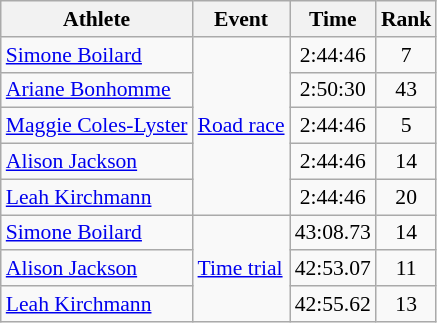<table class=wikitable style="font-size:90%;">
<tr>
<th>Athlete</th>
<th>Event</th>
<th>Time</th>
<th>Rank</th>
</tr>
<tr align=center>
<td align=left><a href='#'>Simone Boilard</a></td>
<td align=left rowspan=5><a href='#'>Road race</a></td>
<td>2:44:46</td>
<td>7</td>
</tr>
<tr align=center>
<td align=left><a href='#'>Ariane Bonhomme</a></td>
<td>2:50:30</td>
<td>43</td>
</tr>
<tr align=center>
<td align=left><a href='#'>Maggie Coles-Lyster</a></td>
<td>2:44:46</td>
<td>5</td>
</tr>
<tr align=center>
<td align=left><a href='#'>Alison Jackson</a></td>
<td>2:44:46</td>
<td>14</td>
</tr>
<tr align=center>
<td align=left><a href='#'>Leah Kirchmann</a></td>
<td>2:44:46</td>
<td>20</td>
</tr>
<tr align=center>
<td align=left><a href='#'>Simone Boilard</a></td>
<td align=left rowspan=3><a href='#'>Time trial</a></td>
<td>43:08.73</td>
<td>14</td>
</tr>
<tr align=center>
<td align=left><a href='#'>Alison Jackson</a></td>
<td>42:53.07</td>
<td>11</td>
</tr>
<tr align=center>
<td align=left><a href='#'>Leah Kirchmann</a></td>
<td>42:55.62</td>
<td>13</td>
</tr>
</table>
